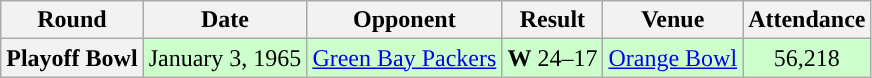<table class="wikitable" style="text-align:center">
<tr>
<th>Round</th>
<th>Date</th>
<th>Opponent</th>
<th>Result</th>
<th>Venue</th>
<th>Attendance</th>
</tr>
<tr style="background:#cfc">
<th>Playoff Bowl</th>
<td>January 3, 1965</td>
<td><a href='#'>Green Bay Packers</a></td>
<td><strong>W</strong> 24–17</td>
<td><a href='#'>Orange Bowl</a></td>
<td>56,218</td>
</tr>
</table>
